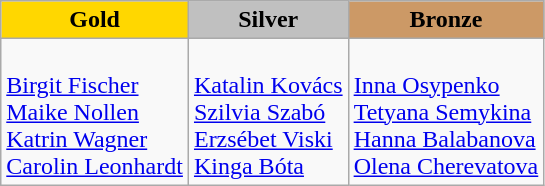<table class="wikitable">
<tr>
<td align=center bgcolor=gold> <strong>Gold</strong></td>
<td align=center bgcolor=silver> <strong>Silver</strong></td>
<td align=center bgcolor=cc9966> <strong>Bronze</strong></td>
</tr>
<tr>
<td><br><a href='#'>Birgit Fischer</a><br><a href='#'>Maike Nollen</a><br><a href='#'>Katrin Wagner</a><br><a href='#'>Carolin Leonhardt</a></td>
<td><br><a href='#'>Katalin Kovács</a><br><a href='#'>Szilvia Szabó</a><br><a href='#'>Erzsébet Viski</a><br><a href='#'>Kinga Bóta</a></td>
<td><br><a href='#'>Inna Osypenko</a><br><a href='#'>Tetyana Semykina</a><br><a href='#'>Hanna Balabanova</a><br><a href='#'>Olena Cherevatova</a></td>
</tr>
</table>
